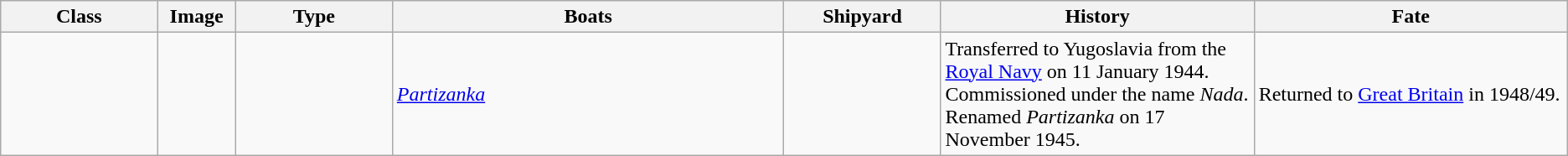<table class="wikitable">
<tr>
<th style="text-align:center;width:10%;">Class</th>
<th style="text-align:center;width:5%;">Image</th>
<th style="text-align:center; width:10%;">Type</th>
<th style="text-align:center; width:25%;">Boats</th>
<th style="text-align:center; width:10%;">Shipyard</th>
<th style="text-align:center; width:20%;">History</th>
<th style="text-align:center; width:25%;">Fate</th>
</tr>
<tr>
<td></td>
<td></td>
<td></td>
<td><a href='#'><em>Partizanka</em></a></td>
<td></td>
<td>Transferred to Yugoslavia from the <a href='#'>Royal Navy</a> on 11 January 1944. Commissioned under the name <em>Nada</em>. Renamed <em>Partizanka</em> on 17 November 1945.</td>
<td>Returned to <a href='#'>Great Britain</a> in 1948/49.</td>
</tr>
</table>
